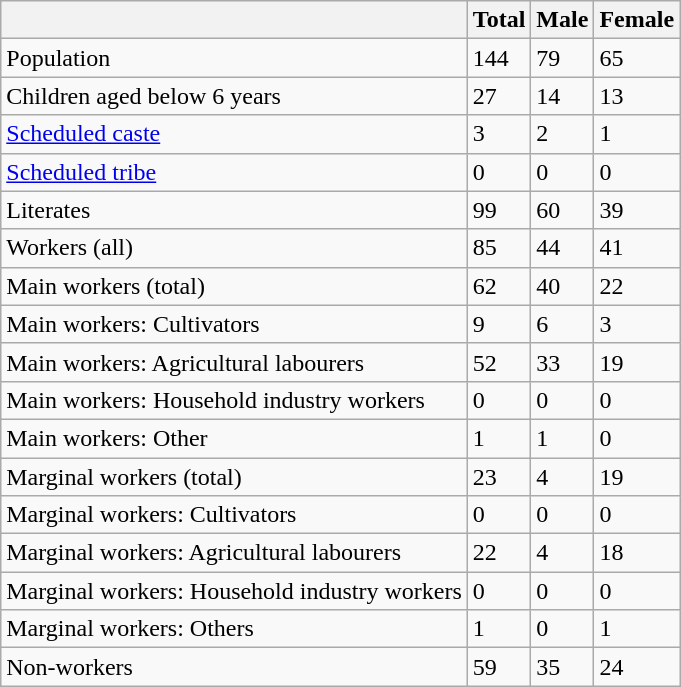<table class="wikitable sortable">
<tr>
<th></th>
<th>Total</th>
<th>Male</th>
<th>Female</th>
</tr>
<tr>
<td>Population</td>
<td>144</td>
<td>79</td>
<td>65</td>
</tr>
<tr>
<td>Children aged below 6 years</td>
<td>27</td>
<td>14</td>
<td>13</td>
</tr>
<tr>
<td><a href='#'>Scheduled caste</a></td>
<td>3</td>
<td>2</td>
<td>1</td>
</tr>
<tr>
<td><a href='#'>Scheduled tribe</a></td>
<td>0</td>
<td>0</td>
<td>0</td>
</tr>
<tr>
<td>Literates</td>
<td>99</td>
<td>60</td>
<td>39</td>
</tr>
<tr>
<td>Workers (all)</td>
<td>85</td>
<td>44</td>
<td>41</td>
</tr>
<tr>
<td>Main workers (total)</td>
<td>62</td>
<td>40</td>
<td>22</td>
</tr>
<tr>
<td>Main workers: Cultivators</td>
<td>9</td>
<td>6</td>
<td>3</td>
</tr>
<tr>
<td>Main workers: Agricultural labourers</td>
<td>52</td>
<td>33</td>
<td>19</td>
</tr>
<tr>
<td>Main workers: Household industry workers</td>
<td>0</td>
<td>0</td>
<td>0</td>
</tr>
<tr>
<td>Main workers: Other</td>
<td>1</td>
<td>1</td>
<td>0</td>
</tr>
<tr>
<td>Marginal workers (total)</td>
<td>23</td>
<td>4</td>
<td>19</td>
</tr>
<tr>
<td>Marginal workers: Cultivators</td>
<td>0</td>
<td>0</td>
<td>0</td>
</tr>
<tr>
<td>Marginal workers: Agricultural labourers</td>
<td>22</td>
<td>4</td>
<td>18</td>
</tr>
<tr>
<td>Marginal workers: Household industry workers</td>
<td>0</td>
<td>0</td>
<td>0</td>
</tr>
<tr>
<td>Marginal workers: Others</td>
<td>1</td>
<td>0</td>
<td>1</td>
</tr>
<tr>
<td>Non-workers</td>
<td>59</td>
<td>35</td>
<td>24</td>
</tr>
</table>
